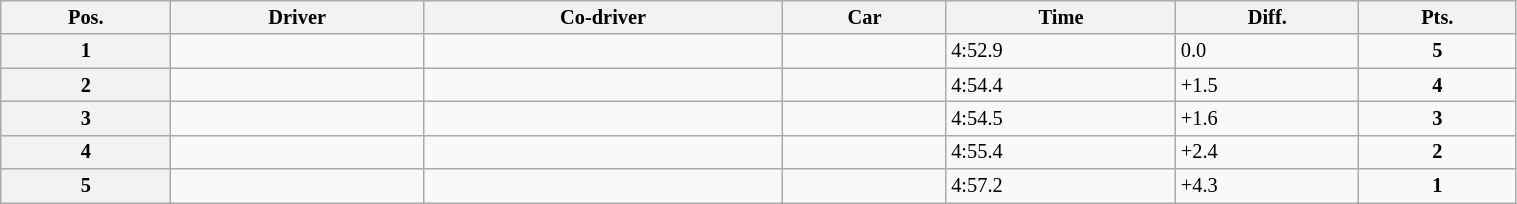<table class="wikitable" width=80% style="font-size: 85%;">
<tr>
<th>Pos.</th>
<th>Driver</th>
<th>Co-driver</th>
<th>Car</th>
<th>Time</th>
<th>Diff.</th>
<th>Pts.</th>
</tr>
<tr>
<th>1</th>
<td></td>
<td></td>
<td></td>
<td>4:52.9</td>
<td>0.0</td>
<td align="center"><strong>5</strong></td>
</tr>
<tr>
<th>2</th>
<td></td>
<td></td>
<td></td>
<td>4:54.4</td>
<td>+1.5</td>
<td align="center"><strong>4</strong></td>
</tr>
<tr>
<th>3</th>
<td></td>
<td></td>
<td></td>
<td>4:54.5</td>
<td>+1.6</td>
<td align="center"><strong>3</strong></td>
</tr>
<tr>
<th>4</th>
<td></td>
<td></td>
<td></td>
<td>4:55.4</td>
<td>+2.4</td>
<td align="center"><strong>2</strong></td>
</tr>
<tr>
<th>5</th>
<td></td>
<td></td>
<td></td>
<td>4:57.2</td>
<td>+4.3</td>
<td align="center"><strong>1</strong></td>
</tr>
</table>
